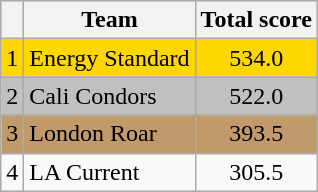<table class="wikitable" style="text-align:center;">
<tr>
<th></th>
<th>Team</th>
<th>Total score</th>
</tr>
<tr>
<td style="background-color:gold;">1</td>
<td style="text-align:left; background-color:gold;"> Energy Standard</td>
<td style="background-color:gold;">534.0</td>
</tr>
<tr>
<td style="background-color:silver;">2</td>
<td style="text-align:left; background-color:silver;"> Cali Condors</td>
<td style="background-color:silver;">522.0</td>
</tr>
<tr>
<td style="background-color:#C19A6B;">3</td>
<td style="text-align:left; background-color:#C19A6B;"> London Roar</td>
<td style="background-color:#C19A6B;">393.5</td>
</tr>
<tr>
<td>4</td>
<td style="text-align:left;"> LA Current</td>
<td>305.5</td>
</tr>
</table>
